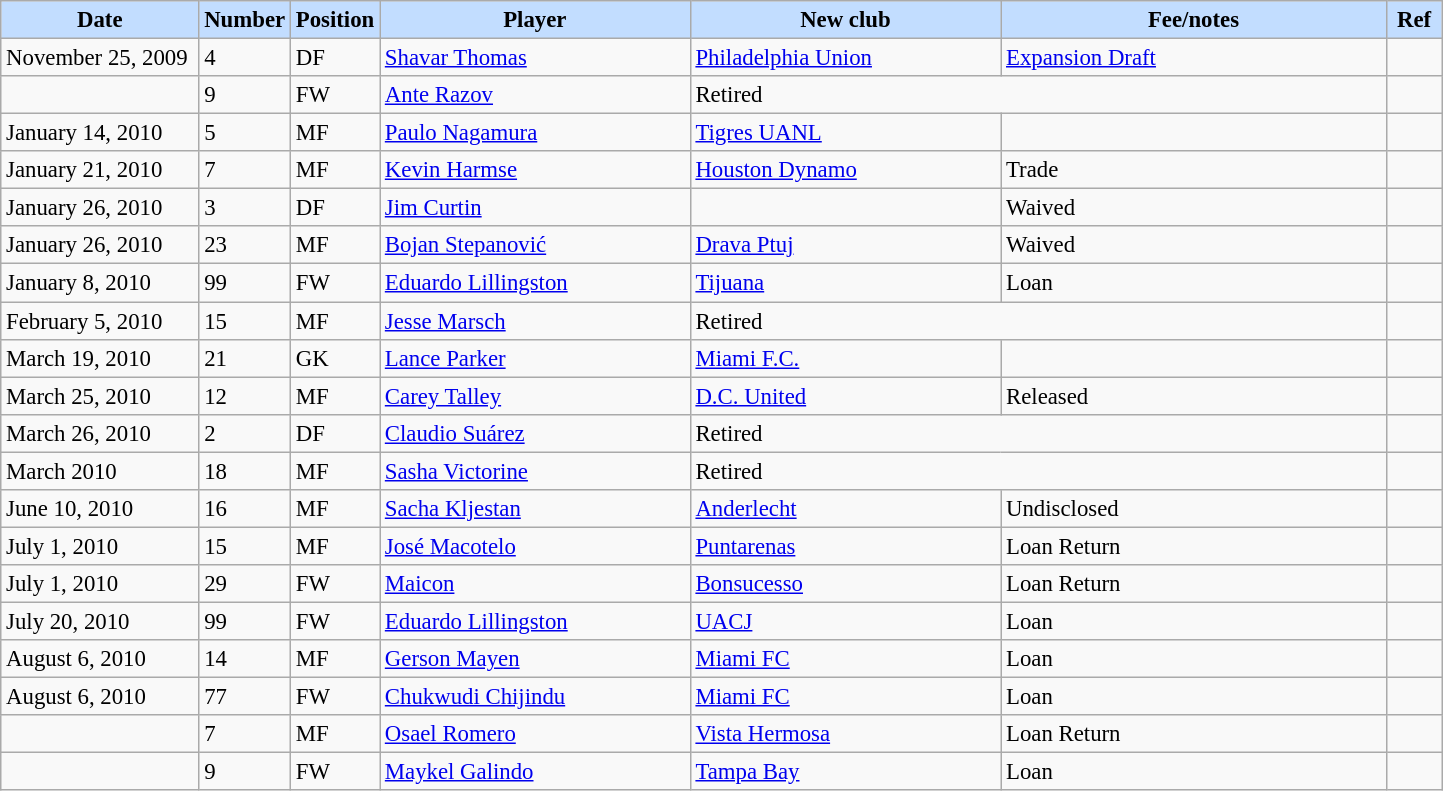<table class="wikitable" style="text-align:left; font-size:95%;">
<tr>
<th style="background:#c2ddff; width:125px;">Date</th>
<th style="background:#c2ddff; width:50px;">Number</th>
<th style="background:#c2ddff; width:50px;">Position</th>
<th style="background:#c2ddff; width:200px;">Player</th>
<th style="background:#c2ddff; width:200px;">New club</th>
<th style="background:#c2ddff; width:250px;">Fee/notes</th>
<th style="background:#c2ddff; width:30px;">Ref</th>
</tr>
<tr>
<td>November 25, 2009</td>
<td>4</td>
<td>DF</td>
<td> <a href='#'>Shavar Thomas</a></td>
<td> <a href='#'>Philadelphia Union</a></td>
<td><a href='#'>Expansion Draft</a></td>
<td></td>
</tr>
<tr>
<td></td>
<td>9</td>
<td>FW</td>
<td> <a href='#'>Ante Razov</a></td>
<td colspan="2">Retired</td>
<td></td>
</tr>
<tr>
<td>January 14, 2010</td>
<td>5</td>
<td>MF</td>
<td> <a href='#'>Paulo Nagamura</a></td>
<td> <a href='#'>Tigres UANL</a></td>
<td></td>
<td></td>
</tr>
<tr>
<td>January 21, 2010</td>
<td>7</td>
<td>MF</td>
<td> <a href='#'>Kevin Harmse</a></td>
<td><a href='#'>Houston Dynamo</a></td>
<td>Trade</td>
<td></td>
</tr>
<tr>
<td>January 26, 2010</td>
<td>3</td>
<td>DF</td>
<td> <a href='#'>Jim Curtin</a></td>
<td></td>
<td>Waived</td>
<td></td>
</tr>
<tr>
<td>January 26, 2010</td>
<td>23</td>
<td>MF</td>
<td> <a href='#'>Bojan Stepanović</a></td>
<td> <a href='#'>Drava Ptuj</a></td>
<td>Waived</td>
<td></td>
</tr>
<tr>
<td>January 8, 2010</td>
<td>99</td>
<td>FW</td>
<td> <a href='#'>Eduardo Lillingston</a></td>
<td> <a href='#'>Tijuana</a></td>
<td>Loan</td>
<td></td>
</tr>
<tr>
<td>February 5, 2010</td>
<td>15</td>
<td>MF</td>
<td> <a href='#'>Jesse Marsch</a></td>
<td colspan="2">Retired</td>
<td></td>
</tr>
<tr>
<td>March 19, 2010</td>
<td>21</td>
<td>GK</td>
<td> <a href='#'>Lance Parker</a></td>
<td><a href='#'>Miami F.C.</a></td>
<td></td>
<td></td>
</tr>
<tr>
<td>March 25, 2010</td>
<td>12</td>
<td>MF</td>
<td> <a href='#'>Carey Talley</a></td>
<td><a href='#'>D.C. United</a></td>
<td>Released</td>
<td></td>
</tr>
<tr>
<td>March 26, 2010</td>
<td>2</td>
<td>DF</td>
<td> <a href='#'>Claudio Suárez</a></td>
<td colspan="2">Retired</td>
<td></td>
</tr>
<tr>
<td>March 2010</td>
<td>18</td>
<td>MF</td>
<td> <a href='#'>Sasha Victorine</a></td>
<td colspan="2">Retired</td>
<td></td>
</tr>
<tr>
<td>June 10, 2010</td>
<td>16</td>
<td>MF</td>
<td> <a href='#'>Sacha Kljestan</a></td>
<td> <a href='#'>Anderlecht</a></td>
<td>Undisclosed</td>
<td></td>
</tr>
<tr>
<td>July 1, 2010</td>
<td>15</td>
<td>MF</td>
<td> <a href='#'>José Macotelo</a></td>
<td> <a href='#'>Puntarenas</a></td>
<td>Loan Return</td>
<td></td>
</tr>
<tr>
<td>July 1, 2010</td>
<td>29</td>
<td>FW</td>
<td> <a href='#'>Maicon</a></td>
<td> <a href='#'>Bonsucesso</a></td>
<td>Loan Return</td>
<td></td>
</tr>
<tr>
<td>July 20, 2010</td>
<td>99</td>
<td>FW</td>
<td> <a href='#'>Eduardo Lillingston</a></td>
<td> <a href='#'>UACJ</a></td>
<td>Loan</td>
<td></td>
</tr>
<tr>
<td>August 6, 2010</td>
<td>14</td>
<td>MF</td>
<td> <a href='#'>Gerson Mayen</a></td>
<td> <a href='#'>Miami FC</a></td>
<td>Loan</td>
<td></td>
</tr>
<tr>
<td>August 6, 2010</td>
<td>77</td>
<td>FW</td>
<td> <a href='#'>Chukwudi Chijindu</a></td>
<td> <a href='#'>Miami FC</a></td>
<td>Loan</td>
<td></td>
</tr>
<tr>
<td></td>
<td>7</td>
<td>MF</td>
<td> <a href='#'>Osael Romero</a></td>
<td> <a href='#'>Vista Hermosa</a></td>
<td>Loan Return</td>
<td></td>
</tr>
<tr>
<td></td>
<td>9</td>
<td>FW</td>
<td> <a href='#'>Maykel Galindo</a></td>
<td> <a href='#'>Tampa Bay</a></td>
<td>Loan</td>
<td></td>
</tr>
</table>
